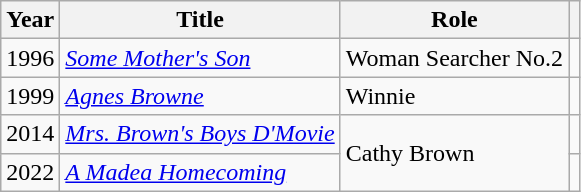<table class="wikitable sortable">
<tr>
<th>Year</th>
<th>Title</th>
<th>Role</th>
<th class="unsortable"></th>
</tr>
<tr>
<td>1996</td>
<td><em><a href='#'>Some Mother's Son</a></em></td>
<td>Woman Searcher No.2</td>
<td align="center"></td>
</tr>
<tr>
<td>1999</td>
<td><em><a href='#'>Agnes Browne</a></em></td>
<td>Winnie</td>
<td align="center"></td>
</tr>
<tr>
<td>2014</td>
<td><em><a href='#'>Mrs. Brown's Boys D'Movie</a></em></td>
<td rowspan="2">Cathy Brown</td>
<td align="center"></td>
</tr>
<tr>
<td>2022</td>
<td><em><a href='#'>A Madea Homecoming</a></em></td>
<td align="center"></td>
</tr>
</table>
